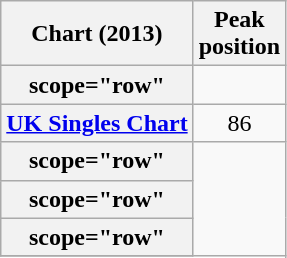<table class="wikitable plainrowheaders sortable">
<tr>
<th scope="col">Chart (2013)</th>
<th scope="col">Peak<br>position</th>
</tr>
<tr>
<th>scope="row" </th>
</tr>
<tr>
<th scope="row"><a href='#'>UK Singles Chart</a></th>
<td style="text-align:center;">86</td>
</tr>
<tr>
<th>scope="row" </th>
</tr>
<tr>
<th>scope="row" </th>
</tr>
<tr>
<th>scope="row" </th>
</tr>
<tr>
</tr>
</table>
